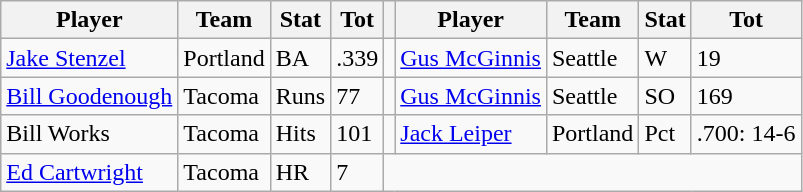<table class="wikitable">
<tr>
<th>Player</th>
<th>Team</th>
<th>Stat</th>
<th>Tot</th>
<th></th>
<th>Player</th>
<th>Team</th>
<th>Stat</th>
<th>Tot</th>
</tr>
<tr>
<td><a href='#'>Jake Stenzel</a></td>
<td>Portland</td>
<td>BA</td>
<td>.339</td>
<td></td>
<td><a href='#'>Gus McGinnis</a></td>
<td>Seattle</td>
<td>W</td>
<td>19</td>
</tr>
<tr>
<td><a href='#'>Bill Goodenough</a></td>
<td>Tacoma</td>
<td>Runs</td>
<td>77</td>
<td></td>
<td><a href='#'>Gus McGinnis</a></td>
<td>Seattle</td>
<td>SO</td>
<td>169</td>
</tr>
<tr>
<td>Bill Works</td>
<td>Tacoma</td>
<td>Hits</td>
<td>101</td>
<td></td>
<td><a href='#'>Jack Leiper</a></td>
<td>Portland</td>
<td>Pct</td>
<td>.700: 14-6</td>
</tr>
<tr>
<td><a href='#'>Ed Cartwright</a></td>
<td>Tacoma</td>
<td>HR</td>
<td>7</td>
</tr>
</table>
